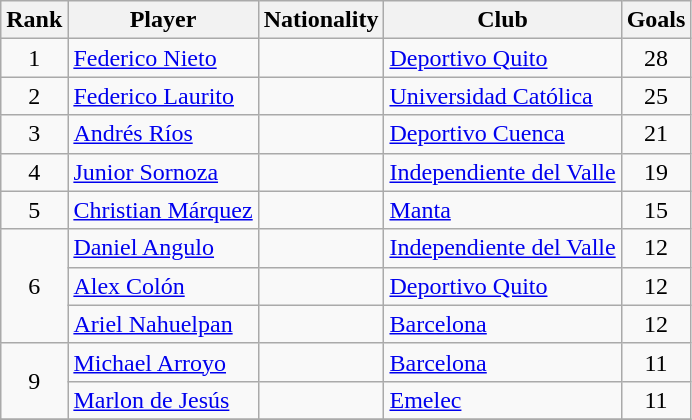<table class="wikitable" border="1">
<tr>
<th>Rank</th>
<th>Player</th>
<th>Nationality</th>
<th>Club</th>
<th>Goals</th>
</tr>
<tr>
<td align=center rowspan=1>1</td>
<td><a href='#'>Federico Nieto</a></td>
<td></td>
<td><a href='#'>Deportivo Quito</a></td>
<td align=center>28</td>
</tr>
<tr>
<td align=center rowspan=1>2</td>
<td><a href='#'>Federico Laurito</a></td>
<td></td>
<td><a href='#'>Universidad Católica</a></td>
<td align=center>25</td>
</tr>
<tr>
<td align=center rowspan=1>3</td>
<td><a href='#'>Andrés Ríos</a></td>
<td></td>
<td><a href='#'>Deportivo Cuenca</a></td>
<td align=center>21</td>
</tr>
<tr>
<td align=center rowspan=1>4</td>
<td><a href='#'>Junior Sornoza</a></td>
<td></td>
<td><a href='#'>Independiente del Valle</a></td>
<td align=center>19</td>
</tr>
<tr>
<td align=center rowspan=1>5</td>
<td><a href='#'>Christian Márquez</a></td>
<td></td>
<td><a href='#'>Manta</a></td>
<td align=center>15</td>
</tr>
<tr>
<td align=center rowspan=3>6</td>
<td><a href='#'>Daniel Angulo</a></td>
<td></td>
<td><a href='#'>Independiente del Valle</a></td>
<td align=center>12</td>
</tr>
<tr>
<td><a href='#'>Alex Colón</a></td>
<td></td>
<td><a href='#'>Deportivo Quito</a></td>
<td align=center>12</td>
</tr>
<tr>
<td><a href='#'>Ariel Nahuelpan</a></td>
<td></td>
<td><a href='#'>Barcelona</a></td>
<td align=center>12</td>
</tr>
<tr>
<td align=center rowspan=2>9</td>
<td><a href='#'>Michael Arroyo</a></td>
<td></td>
<td><a href='#'>Barcelona</a></td>
<td align=center>11</td>
</tr>
<tr>
<td><a href='#'>Marlon de Jesús</a></td>
<td></td>
<td><a href='#'>Emelec</a></td>
<td align=center>11</td>
</tr>
<tr>
</tr>
</table>
